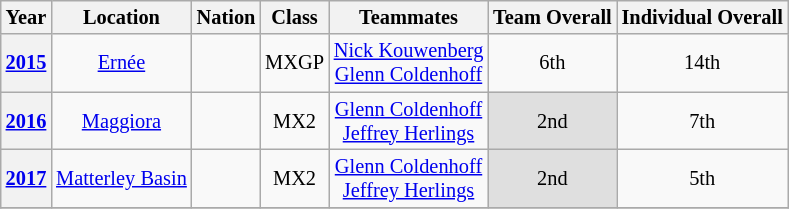<table class="wikitable" style="font-size: 85%; text-align:center">
<tr>
<th>Year</th>
<th>Location</th>
<th>Nation</th>
<th>Class</th>
<th>Teammates</th>
<th>Team Overall</th>
<th>Individual Overall</th>
</tr>
<tr>
<th><a href='#'>2015</a></th>
<td> <a href='#'>Ernée</a></td>
<td></td>
<td>MXGP</td>
<td><a href='#'>Nick Kouwenberg</a><br><a href='#'>Glenn Coldenhoff</a></td>
<td>6th</td>
<td>14th</td>
</tr>
<tr>
<th><a href='#'>2016</a></th>
<td> <a href='#'>Maggiora</a></td>
<td></td>
<td>MX2</td>
<td><a href='#'>Glenn Coldenhoff</a><br><a href='#'>Jeffrey Herlings</a></td>
<td style="background:#dfdfdf;">2nd</td>
<td>7th</td>
</tr>
<tr>
<th><a href='#'>2017</a></th>
<td> <a href='#'>Matterley Basin</a></td>
<td></td>
<td>MX2</td>
<td><a href='#'>Glenn Coldenhoff</a><br><a href='#'>Jeffrey Herlings</a></td>
<td style="background:#dfdfdf;">2nd</td>
<td>5th</td>
</tr>
<tr>
</tr>
</table>
